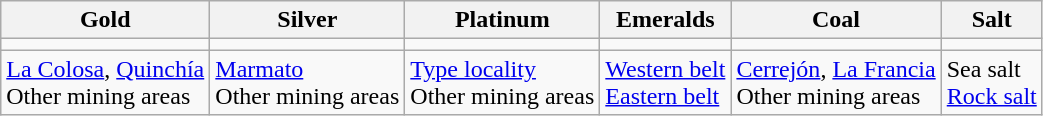<table class="wikitable">
<tr>
<th>Gold</th>
<th>Silver</th>
<th>Platinum</th>
<th>Emeralds</th>
<th>Coal</th>
<th>Salt</th>
</tr>
<tr>
<td></td>
<td></td>
<td></td>
<td></td>
<td></td>
<td></td>
</tr>
<tr>
<td> <a href='#'>La Colosa</a>, <a href='#'>Quinchía</a><br> Other mining areas</td>
<td> <a href='#'>Marmato</a><br> Other mining areas</td>
<td> <a href='#'>Type locality</a><br> Other mining areas</td>
<td> <a href='#'>Western belt</a><br> <a href='#'>Eastern belt</a></td>
<td> <a href='#'>Cerrejón</a>, <a href='#'>La Francia</a><br> Other mining areas</td>
<td> Sea salt<br> <a href='#'>Rock salt</a></td>
</tr>
</table>
